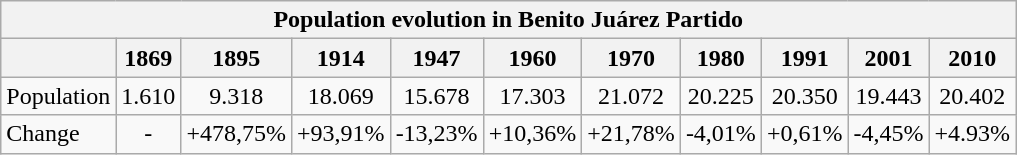<table class="wikitable">
<tr>
<th bgcolor=black colspan=20 style="color:black;">Population evolution in Benito Juárez Partido</th>
</tr>
<tr>
<th></th>
<th>1869</th>
<th>1895</th>
<th>1914</th>
<th>1947</th>
<th>1960</th>
<th>1970</th>
<th>1980</th>
<th>1991</th>
<th>2001</th>
<th>2010</th>
</tr>
<tr>
<td>Population</td>
<td align=center>1.610</td>
<td align=center>9.318</td>
<td align=center>18.069</td>
<td align=center>15.678</td>
<td align=center>17.303</td>
<td align=center>21.072</td>
<td align=center>20.225</td>
<td align=center>20.350</td>
<td align=center>19.443</td>
<td align=center>20.402</td>
</tr>
<tr>
<td>Change</td>
<td align=center>-</td>
<td align=center>+478,75%</td>
<td align=center>+93,91%</td>
<td align=center>-13,23%</td>
<td align=center>+10,36%</td>
<td align=center>+21,78%</td>
<td align=center>-4,01%</td>
<td align=center>+0,61%</td>
<td align=center>-4,45%</td>
<td align=center>+4.93%</td>
</tr>
</table>
